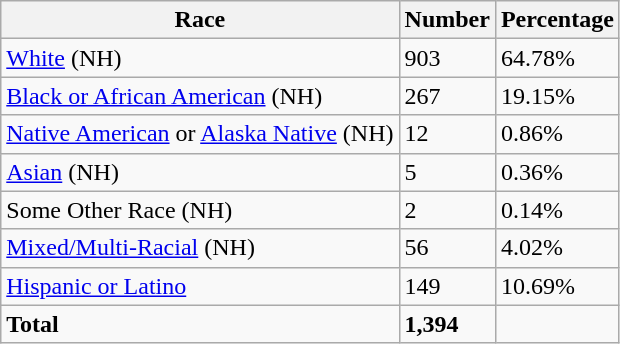<table class="wikitable">
<tr>
<th>Race</th>
<th>Number</th>
<th>Percentage</th>
</tr>
<tr>
<td><a href='#'>White</a> (NH)</td>
<td>903</td>
<td>64.78%</td>
</tr>
<tr>
<td><a href='#'>Black or African American</a> (NH)</td>
<td>267</td>
<td>19.15%</td>
</tr>
<tr>
<td><a href='#'>Native American</a> or <a href='#'>Alaska Native</a> (NH)</td>
<td>12</td>
<td>0.86%</td>
</tr>
<tr>
<td><a href='#'>Asian</a> (NH)</td>
<td>5</td>
<td>0.36%</td>
</tr>
<tr>
<td>Some Other Race (NH)</td>
<td>2</td>
<td>0.14%</td>
</tr>
<tr>
<td><a href='#'>Mixed/Multi-Racial</a> (NH)</td>
<td>56</td>
<td>4.02%</td>
</tr>
<tr>
<td><a href='#'>Hispanic or Latino</a></td>
<td>149</td>
<td>10.69%</td>
</tr>
<tr>
<td><strong>Total</strong></td>
<td><strong>1,394</strong></td>
<td></td>
</tr>
</table>
